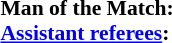<table style="width:100%; font-size:90%;">
<tr>
<td><br><strong>Man of the Match:</strong><br><strong><a href='#'>Assistant referees</a>:</strong></td>
</tr>
</table>
